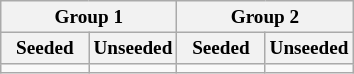<table class="wikitable" style="font-size:80%">
<tr>
<th colspan=2>Group 1</th>
<th colspan=2>Group 2</th>
</tr>
<tr>
<th width=25%>Seeded</th>
<th width=25%>Unseeded</th>
<th width=25%>Seeded</th>
<th width=25%>Unseeded</th>
</tr>
<tr>
<td valign=top></td>
<td valign=top></td>
<td valign=top></td>
<td valign=top></td>
</tr>
</table>
